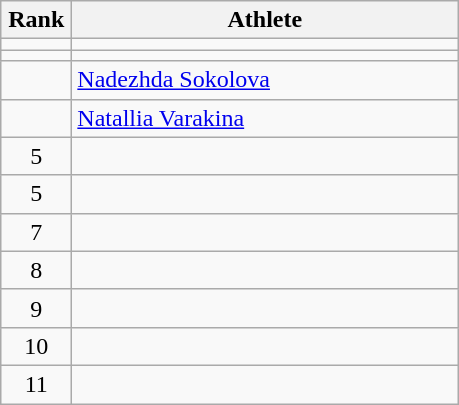<table class="wikitable" style="text-align: center;">
<tr>
<th width=40>Rank</th>
<th width=250>Athlete</th>
</tr>
<tr>
<td></td>
<td align="left"></td>
</tr>
<tr>
<td></td>
<td align="left"></td>
</tr>
<tr>
<td></td>
<td align="left"> <a href='#'>Nadezhda Sokolova</a> </td>
</tr>
<tr>
<td></td>
<td align="left"> <a href='#'>Natallia Varakina</a> </td>
</tr>
<tr>
<td>5</td>
<td align="left"></td>
</tr>
<tr>
<td>5</td>
<td align="left"></td>
</tr>
<tr>
<td>7</td>
<td align="left"></td>
</tr>
<tr>
<td>8</td>
<td align="left"></td>
</tr>
<tr>
<td>9</td>
<td align="left"></td>
</tr>
<tr>
<td>10</td>
<td align="left"></td>
</tr>
<tr>
<td>11</td>
<td align="left"></td>
</tr>
</table>
